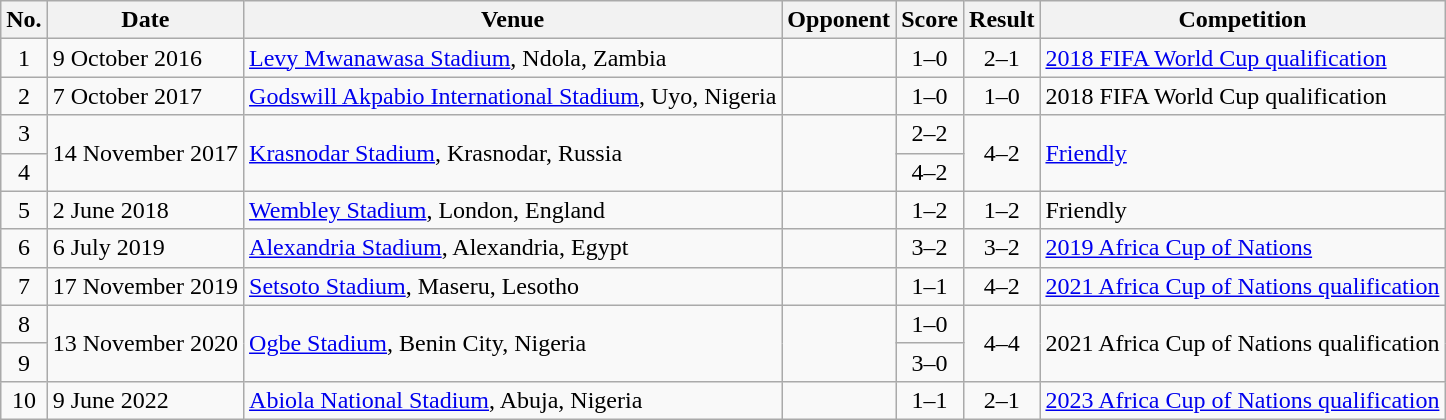<table class="wikitable sortable">
<tr>
<th scope="col">No.</th>
<th scope="col">Date</th>
<th scope="col">Venue</th>
<th scope="col">Opponent</th>
<th scope="col">Score</th>
<th scope="col">Result</th>
<th scope="col">Competition</th>
</tr>
<tr>
<td align="center">1</td>
<td>9 October 2016</td>
<td><a href='#'>Levy Mwanawasa Stadium</a>, Ndola, Zambia</td>
<td></td>
<td align="center">1–0</td>
<td align="center">2–1</td>
<td><a href='#'>2018 FIFA World Cup qualification</a></td>
</tr>
<tr>
<td align="center">2</td>
<td>7 October 2017</td>
<td><a href='#'>Godswill Akpabio International Stadium</a>, Uyo, Nigeria</td>
<td></td>
<td align="center">1–0</td>
<td align="center">1–0</td>
<td>2018 FIFA World Cup qualification</td>
</tr>
<tr>
<td align="center">3</td>
<td rowspan="2">14 November 2017</td>
<td rowspan="2"><a href='#'>Krasnodar Stadium</a>, Krasnodar, Russia</td>
<td rowspan="2"></td>
<td align="center">2–2</td>
<td rowspan="2" style="text-align:center;">4–2</td>
<td rowspan="2"><a href='#'>Friendly</a></td>
</tr>
<tr>
<td align="center">4</td>
<td align="center">4–2</td>
</tr>
<tr>
<td align="center">5</td>
<td>2 June 2018</td>
<td><a href='#'>Wembley Stadium</a>, London, England</td>
<td></td>
<td align="center">1–2</td>
<td align="center">1–2</td>
<td>Friendly</td>
</tr>
<tr>
<td align="center">6</td>
<td>6 July 2019</td>
<td><a href='#'>Alexandria Stadium</a>, Alexandria, Egypt</td>
<td></td>
<td align="center">3–2</td>
<td align="center">3–2</td>
<td><a href='#'>2019 Africa Cup of Nations</a></td>
</tr>
<tr>
<td align="center">7</td>
<td>17 November 2019</td>
<td><a href='#'>Setsoto Stadium</a>, Maseru, Lesotho</td>
<td></td>
<td align="center">1–1</td>
<td align="center">4–2</td>
<td><a href='#'>2021 Africa Cup of Nations qualification</a></td>
</tr>
<tr>
<td align="center">8</td>
<td rowspan="2">13 November 2020</td>
<td rowspan="2"><a href='#'>Ogbe Stadium</a>, Benin City, Nigeria</td>
<td rowspan="2"></td>
<td align="center">1–0</td>
<td rowspan="2" style="text-align:center;">4–4</td>
<td rowspan="2">2021 Africa Cup of Nations qualification</td>
</tr>
<tr>
<td align="center">9</td>
<td align="center">3–0</td>
</tr>
<tr>
<td align="center">10</td>
<td>9 June 2022</td>
<td><a href='#'>Abiola National Stadium</a>, Abuja, Nigeria</td>
<td></td>
<td align="center">1–1</td>
<td style="text-align:center;">2–1</td>
<td><a href='#'>2023 Africa Cup of Nations qualification</a></td>
</tr>
</table>
